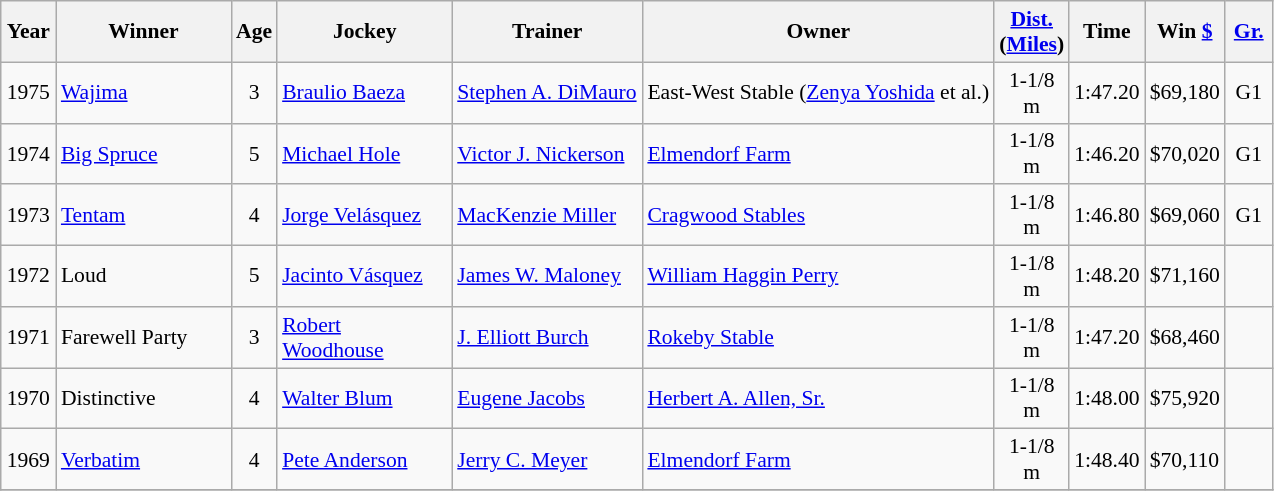<table class="wikitable sortable" style="font-size:90%">
<tr>
<th style="width:30px">Year</th>
<th style="width:110px">Winner</th>
<th style="width:20px">Age</th>
<th style="width:110px">Jockey</th>
<th style="width:120px">Trainer</th>
<th>Owner<br></th>
<th style="width:25px"><a href='#'>Dist.</a><br> <span>(<a href='#'>Miles</a>)</span></th>
<th style="width:25px">Time</th>
<th style="width:35px">Win <a href='#'>$</a></th>
<th style="width:25px"><a href='#'>Gr.</a></th>
</tr>
<tr>
<td align=center>1975</td>
<td><a href='#'>Wajima</a></td>
<td align=center>3</td>
<td><a href='#'>Braulio Baeza</a></td>
<td><a href='#'>Stephen A. DiMauro</a></td>
<td>East-West Stable (<a href='#'>Zenya Yoshida</a> et al.)</td>
<td align=center>1-1/8 m</td>
<td>1:47.20</td>
<td>$69,180</td>
<td align=center>G1</td>
</tr>
<tr>
<td align=center>1974</td>
<td><a href='#'>Big Spruce</a></td>
<td align=center>5</td>
<td><a href='#'>Michael Hole</a></td>
<td><a href='#'>Victor J. Nickerson</a></td>
<td><a href='#'>Elmendorf Farm</a></td>
<td align=center>1-1/8 m</td>
<td>1:46.20</td>
<td>$70,020</td>
<td align=center>G1</td>
</tr>
<tr>
<td align=center>1973</td>
<td><a href='#'>Tentam</a></td>
<td align=center>4</td>
<td><a href='#'>Jorge Velásquez</a></td>
<td><a href='#'>MacKenzie Miller</a></td>
<td><a href='#'>Cragwood Stables</a></td>
<td align=center>1-1/8 m</td>
<td>1:46.80</td>
<td>$69,060</td>
<td align=center>G1</td>
</tr>
<tr>
<td align=center>1972</td>
<td>Loud</td>
<td align=center>5</td>
<td><a href='#'>Jacinto Vásquez</a></td>
<td><a href='#'>James W. Maloney</a></td>
<td><a href='#'>William Haggin Perry</a></td>
<td align=center>1-1/8 m</td>
<td>1:48.20</td>
<td>$71,160</td>
<td></td>
</tr>
<tr>
<td align=center>1971</td>
<td>Farewell Party</td>
<td align=center>3</td>
<td><a href='#'>Robert Woodhouse</a></td>
<td><a href='#'>J. Elliott Burch</a></td>
<td><a href='#'>Rokeby Stable</a></td>
<td align=center>1-1/8 m</td>
<td>1:47.20</td>
<td>$68,460</td>
<td></td>
</tr>
<tr>
<td align=center>1970</td>
<td>Distinctive</td>
<td align=center>4</td>
<td><a href='#'>Walter Blum</a></td>
<td><a href='#'>Eugene Jacobs</a></td>
<td><a href='#'>Herbert A. Allen, Sr.</a></td>
<td align=center>1-1/8 m</td>
<td>1:48.00</td>
<td>$75,920</td>
<td></td>
</tr>
<tr>
<td align=center>1969</td>
<td><a href='#'>Verbatim</a></td>
<td align=center>4</td>
<td><a href='#'>Pete Anderson</a></td>
<td><a href='#'>Jerry C. Meyer</a></td>
<td><a href='#'>Elmendorf Farm</a></td>
<td align=center>1-1/8 m</td>
<td>1:48.40</td>
<td>$70,110</td>
<td></td>
</tr>
<tr>
</tr>
</table>
